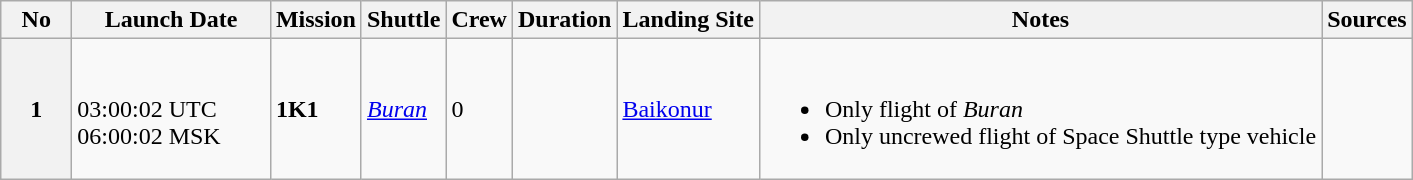<table class="wikitable">
<tr>
<th scope="col" width="40">No</th>
<th width="125">Launch Date</th>
<th>Mission</th>
<th>Shuttle</th>
<th>Crew</th>
<th>Duration</th>
<th>Landing Site</th>
<th>Notes</th>
<th>Sources</th>
</tr>
<tr>
<th scope="row">1</th>
<td><br>03:00:02 UTC<br>06:00:02 MSK</td>
<td><strong>1K1</strong></td>
<td><a href='#'><em>Buran</em></a></td>
<td>0</td>
<td></td>
<td><a href='#'>Baikonur</a></td>
<td><br><ul><li>Only flight of <em>Buran</em></li><li>Only uncrewed flight of Space Shuttle type vehicle</li></ul></td>
<td></td>
</tr>
</table>
